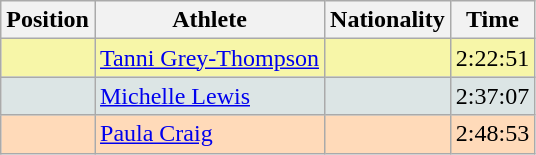<table class="wikitable sortable">
<tr>
<th>Position</th>
<th>Athlete</th>
<th>Nationality</th>
<th>Time</th>
</tr>
<tr bgcolor="#F7F6A8">
<td align=center></td>
<td><a href='#'>Tanni Grey-Thompson</a></td>
<td></td>
<td>2:22:51</td>
</tr>
<tr bgcolor="#DCE5E5">
<td align=center></td>
<td><a href='#'>Michelle Lewis</a></td>
<td></td>
<td>2:37:07</td>
</tr>
<tr bgcolor="#FFDAB9">
<td align=center></td>
<td><a href='#'>Paula Craig</a></td>
<td></td>
<td>2:48:53</td>
</tr>
</table>
